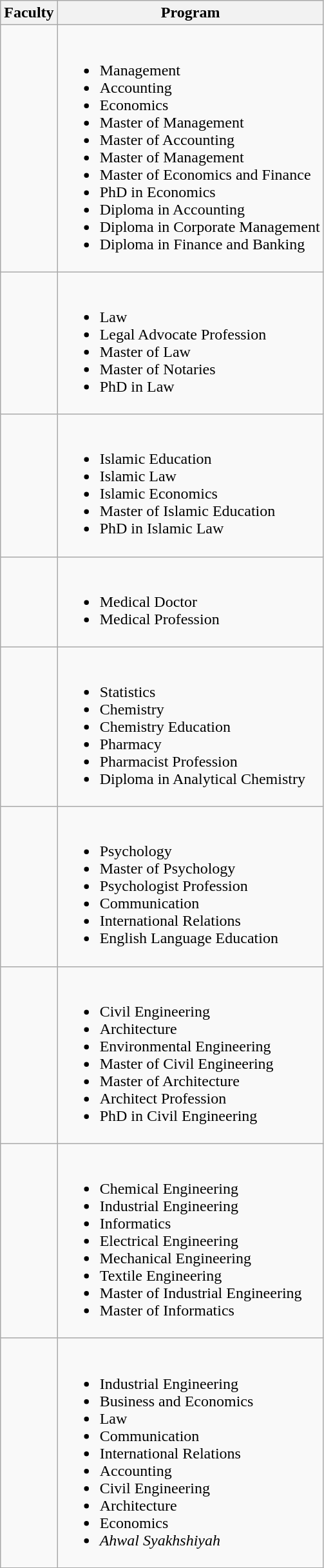<table class="wikitable">
<tr>
<th>Faculty</th>
<th>Program</th>
</tr>
<tr>
<td></td>
<td><br><ul><li>Management</li><li>Accounting</li><li>Economics</li><li>Master of Management</li><li>Master of Accounting</li><li>Master of Management</li><li>Master of Economics and Finance</li><li>PhD in Economics</li><li>Diploma in Accounting</li><li>Diploma in Corporate Management</li><li>Diploma in Finance and Banking</li></ul></td>
</tr>
<tr>
<td></td>
<td><br><ul><li>Law</li><li>Legal Advocate Profession</li><li>Master of Law</li><li>Master of Notaries</li><li>PhD in Law</li></ul></td>
</tr>
<tr>
<td></td>
<td><br><ul><li>Islamic Education</li><li>Islamic Law</li><li>Islamic Economics</li><li>Master of Islamic Education</li><li>PhD in Islamic Law</li></ul></td>
</tr>
<tr>
<td></td>
<td><br><ul><li>Medical Doctor</li><li>Medical Profession</li></ul></td>
</tr>
<tr>
<td></td>
<td><br><ul><li>Statistics</li><li>Chemistry</li><li>Chemistry Education</li><li>Pharmacy</li><li>Pharmacist Profession</li><li>Diploma in Analytical Chemistry</li></ul></td>
</tr>
<tr>
<td></td>
<td><br><ul><li>Psychology</li><li>Master of Psychology</li><li>Psychologist Profession</li><li>Communication</li><li>International Relations</li><li>English Language Education</li></ul></td>
</tr>
<tr>
<td></td>
<td><br><ul><li>Civil Engineering</li><li>Architecture</li><li>Environmental Engineering</li><li>Master of Civil Engineering</li><li>Master of Architecture</li><li>Architect Profession</li><li>PhD in Civil Engineering</li></ul></td>
</tr>
<tr>
<td></td>
<td><br><ul><li>Chemical Engineering</li><li>Industrial Engineering</li><li>Informatics</li><li>Electrical Engineering</li><li>Mechanical Engineering</li><li>Textile Engineering</li><li>Master of Industrial Engineering</li><li>Master of Informatics</li></ul></td>
</tr>
<tr>
<td> </td>
<td><br><ul><li>Industrial Engineering</li><li>Business and Economics</li><li>Law</li><li>Communication</li><li>International Relations</li><li>Accounting</li><li>Civil Engineering</li><li>Architecture</li><li>Economics</li><li><em>Ahwal Syakhshiyah</em></li></ul></td>
</tr>
</table>
